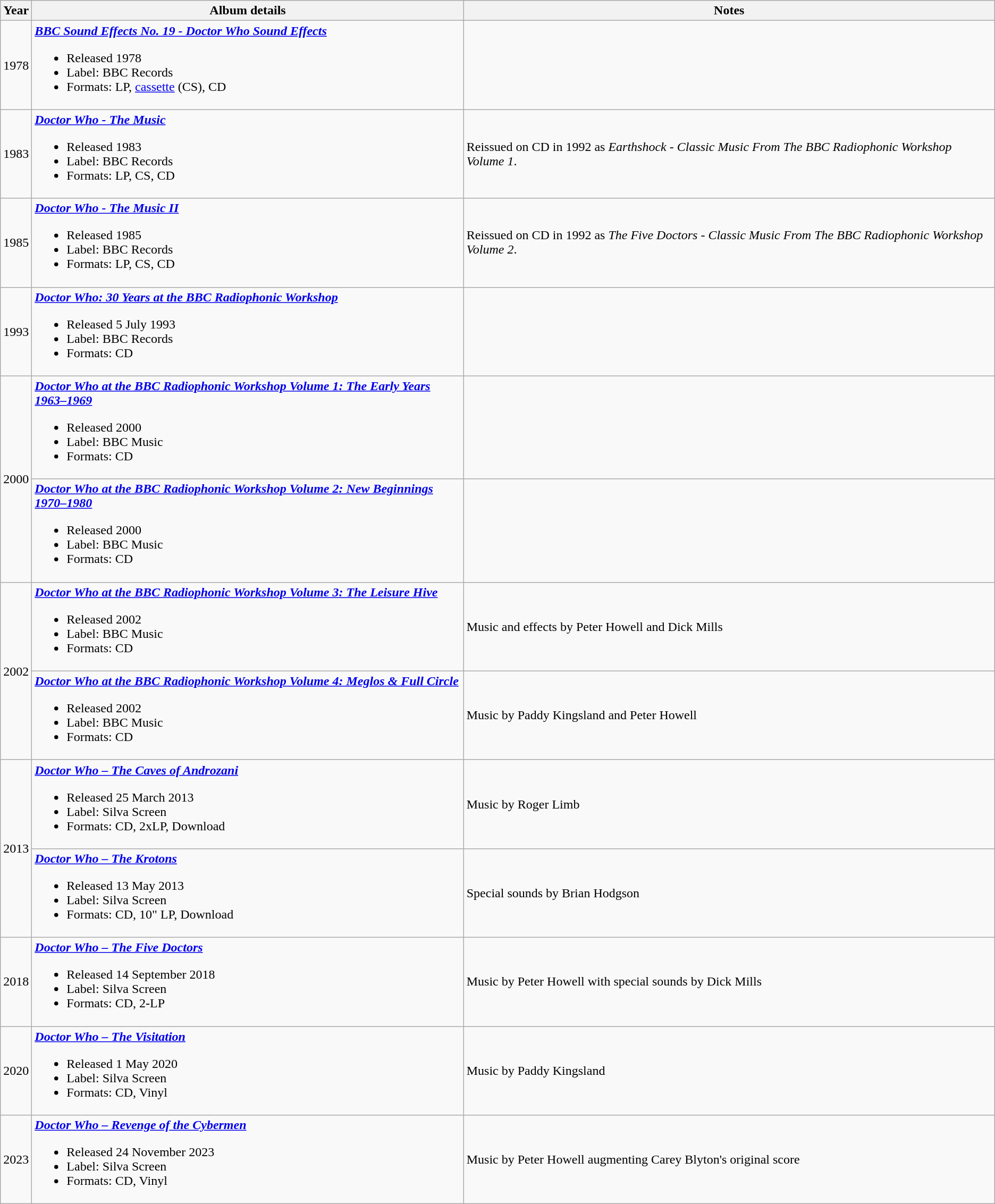<table class="wikitable">
<tr>
<th>Year</th>
<th>Album details</th>
<th>Notes</th>
</tr>
<tr>
<td>1978</td>
<td><strong><em><a href='#'>BBC Sound Effects No. 19 - Doctor Who Sound Effects</a></em></strong><br><ul><li>Released 1978</li><li>Label: BBC Records </li><li>Formats: LP, <a href='#'>cassette</a> (CS), CD</li></ul></td>
<td></td>
</tr>
<tr>
<td>1983</td>
<td><strong><em><a href='#'>Doctor Who - The Music</a></em></strong><br><ul><li>Released 1983</li><li>Label: BBC Records </li><li>Formats: LP, CS, CD</li></ul></td>
<td>Reissued on CD in 1992 as <em>Earthshock - Classic Music From The BBC Radiophonic Workshop Volume 1</em>.</td>
</tr>
<tr>
<td>1985</td>
<td><strong><em><a href='#'>Doctor Who - The Music II</a></em></strong><br><ul><li>Released 1985</li><li>Label: BBC Records </li><li>Formats: LP, CS, CD</li></ul></td>
<td>Reissued on CD in 1992 as <em>The Five Doctors - Classic Music From The BBC Radiophonic Workshop Volume 2</em>.</td>
</tr>
<tr>
<td>1993</td>
<td><strong><em><a href='#'>Doctor Who: 30 Years at the BBC Radiophonic Workshop</a></em></strong><br><ul><li>Released 5 July 1993</li><li>Label: BBC Records </li><li>Formats: CD</li></ul></td>
<td></td>
</tr>
<tr>
<td rowspan="2">2000</td>
<td><strong><em><a href='#'>Doctor Who at the BBC Radiophonic Workshop Volume 1: The Early Years 1963–1969</a></em></strong><br><ul><li>Released 2000</li><li>Label: BBC Music </li><li>Formats: CD</li></ul></td>
<td></td>
</tr>
<tr>
<td><strong><em><a href='#'>Doctor Who at the BBC Radiophonic Workshop Volume 2: New Beginnings 1970–1980</a></em></strong><br><ul><li>Released 2000</li><li>Label: BBC Music </li><li>Formats: CD</li></ul></td>
<td></td>
</tr>
<tr>
<td rowspan="2">2002</td>
<td><strong><em><a href='#'>Doctor Who at the BBC Radiophonic Workshop Volume 3: The Leisure Hive</a></em></strong><br><ul><li>Released 2002</li><li>Label: BBC Music </li><li>Formats: CD</li></ul></td>
<td>Music and effects by Peter Howell and Dick Mills</td>
</tr>
<tr>
<td><strong><em><a href='#'>Doctor Who at the BBC Radiophonic Workshop Volume 4: Meglos & Full Circle</a></em></strong><br><ul><li>Released 2002</li><li>Label: BBC Music </li><li>Formats: CD</li></ul></td>
<td>Music by Paddy Kingsland and Peter Howell</td>
</tr>
<tr>
<td rowspan="2">2013</td>
<td><strong><em><a href='#'>Doctor Who – The Caves of Androzani</a></em></strong><br><ul><li>Released 25 March 2013</li><li>Label: Silva Screen </li><li>Formats: CD, 2xLP, Download</li></ul></td>
<td>Music by Roger Limb</td>
</tr>
<tr>
<td><strong><em><a href='#'>Doctor Who – The Krotons</a></em></strong> <br><ul><li>Released 13 May 2013</li><li>Label: Silva Screen </li><li>Formats: CD, 10" LP, Download</li></ul></td>
<td>Special sounds by Brian Hodgson</td>
</tr>
<tr>
<td>2018</td>
<td><strong><em><a href='#'>Doctor Who – The Five Doctors</a></em></strong><br><ul><li>Released 14 September 2018</li><li>Label: Silva Screen </li><li>Formats: CD, 2-LP</li></ul></td>
<td>Music by Peter Howell with special sounds by Dick Mills</td>
</tr>
<tr>
<td>2020</td>
<td><strong><em><a href='#'>Doctor Who – The Visitation</a></em></strong><br><ul><li>Released 1 May 2020</li><li>Label: Silva Screen </li><li>Formats: CD, Vinyl</li></ul></td>
<td>Music by Paddy Kingsland</td>
</tr>
<tr>
<td>2023</td>
<td><strong><em><a href='#'>Doctor Who – Revenge of the Cybermen</a></em></strong><br><ul><li>Released 24 November 2023 </li><li>Label: Silva Screen</li><li>Formats: CD, Vinyl</li></ul></td>
<td>Music by Peter Howell augmenting Carey Blyton's original score</td>
</tr>
</table>
